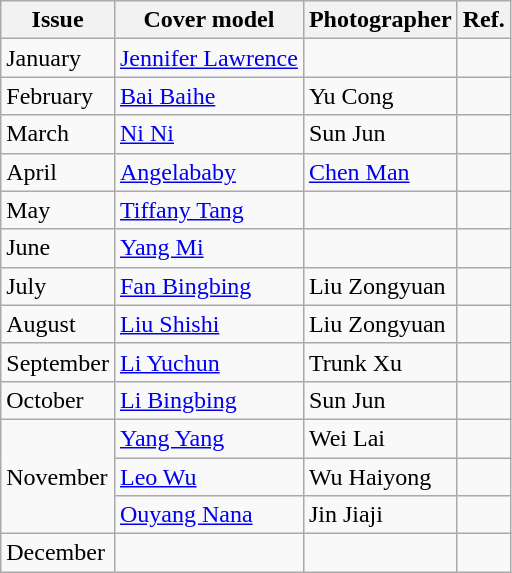<table class="sortable wikitable">
<tr>
<th>Issue</th>
<th>Cover model</th>
<th>Photographer</th>
<th>Ref.</th>
</tr>
<tr>
<td>January</td>
<td><a href='#'>Jennifer Lawrence</a></td>
<td></td>
<td></td>
</tr>
<tr>
<td>February</td>
<td><a href='#'>Bai Baihe</a></td>
<td>Yu Cong</td>
<td></td>
</tr>
<tr>
<td>March</td>
<td><a href='#'>Ni Ni</a></td>
<td>Sun Jun</td>
<td></td>
</tr>
<tr>
<td>April</td>
<td><a href='#'>Angelababy</a></td>
<td><a href='#'>Chen Man</a></td>
<td></td>
</tr>
<tr>
<td>May</td>
<td><a href='#'>Tiffany Tang</a></td>
<td></td>
<td></td>
</tr>
<tr>
<td>June</td>
<td><a href='#'>Yang Mi</a></td>
<td></td>
<td></td>
</tr>
<tr>
<td>July</td>
<td><a href='#'>Fan Bingbing</a></td>
<td>Liu Zongyuan</td>
<td></td>
</tr>
<tr>
<td>August</td>
<td><a href='#'>Liu Shishi</a></td>
<td>Liu Zongyuan</td>
<td></td>
</tr>
<tr>
<td>September</td>
<td><a href='#'>Li Yuchun</a></td>
<td>Trunk Xu</td>
<td></td>
</tr>
<tr>
<td>October</td>
<td><a href='#'>Li Bingbing</a></td>
<td>Sun Jun</td>
<td></td>
</tr>
<tr>
<td rowspan="3">November</td>
<td><a href='#'>Yang Yang</a></td>
<td>Wei Lai</td>
<td></td>
</tr>
<tr>
<td><a href='#'>Leo Wu</a></td>
<td>Wu Haiyong</td>
<td></td>
</tr>
<tr>
<td><a href='#'>Ouyang Nana</a></td>
<td>Jin Jiaji</td>
<td></td>
</tr>
<tr>
<td>December</td>
<td></td>
<td></td>
<td></td>
</tr>
</table>
